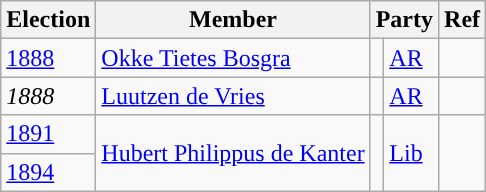<table class="wikitable">
<tr>
<th scope="col">Election</th>
<th scope="col">Member</th>
<th scope="col" colspan="2">Party</th>
<th scope="col">Ref</th>
</tr>
<tr>
<td scope="row"><a href='#'>1888</a></td>
<td scope="row"><a href='#'>Okke Tietes Bosgra</a></td>
<td scope="row" style="background-color:"></td>
<td scope="row"><a href='#'>AR</a></td>
<td scope="row"></td>
</tr>
<tr>
<td scope="row"><em>1888</em></td>
<td scope="row"><a href='#'>Luutzen de Vries</a></td>
<td scope="row" style="background-color:"></td>
<td scope="row"><a href='#'>AR</a></td>
<td scope="row"></td>
</tr>
<tr>
<td scope="row"><a href='#'>1891</a></td>
<td scope="row" rowspan=2><a href='#'>Hubert Philippus de Kanter</a></td>
<td scope="row" rowspan=2 style="background-color:"></td>
<td scope="row" rowspan=2><a href='#'>Lib</a></td>
<td scope="row" rowspan=2></td>
</tr>
<tr>
<td scope="row"><a href='#'>1894</a></td>
</tr>
</table>
